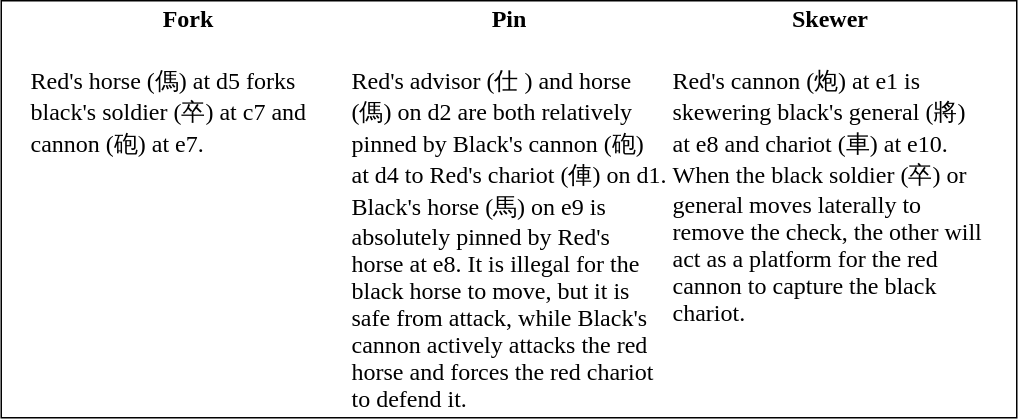<table style="margin-left:auto; margin-right:auto; padding:0 16px; border:1px solid #000;">
<tr>
<th style="width:210px; text-align:center;">Fork</th>
<th style="width:210px; text-align:center;">Pin</th>
<th style="width:210px; text-align:center;">Skewer</th>
</tr>
<tr>
<td style="vertical-align:top;"><br> Red's horse (傌) at d5 forks black's soldier (卒) at c7 and cannon (砲) at e7.</td>
<td style="vertical-align:top;"><br> Red's advisor (仕 ) and horse (傌) on d2 are both relatively pinned by Black's cannon (砲) at d4 to Red's chariot (俥) on d1. Black's horse (馬) on e9 is absolutely pinned by Red's horse at e8. It is illegal for the black horse to move, but it is safe from attack, while Black's cannon actively attacks the red horse and forces the red chariot to defend it.</td>
<td style="vertical-align:top;"><br> Red's cannon (炮) at e1 is skewering black's general (將) at e8 and chariot (車) at e10. When the black soldier (卒) or general moves laterally to remove the check, the other will act as a platform for the red cannon to capture the black chariot.</td>
</tr>
</table>
